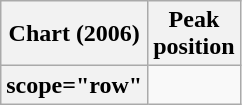<table class="wikitable sortable plainrowheaders" style="text-align:center">
<tr>
<th scope="col">Chart (2006)</th>
<th scope="col">Peak<br>position</th>
</tr>
<tr>
<th>scope="row" </th>
</tr>
</table>
